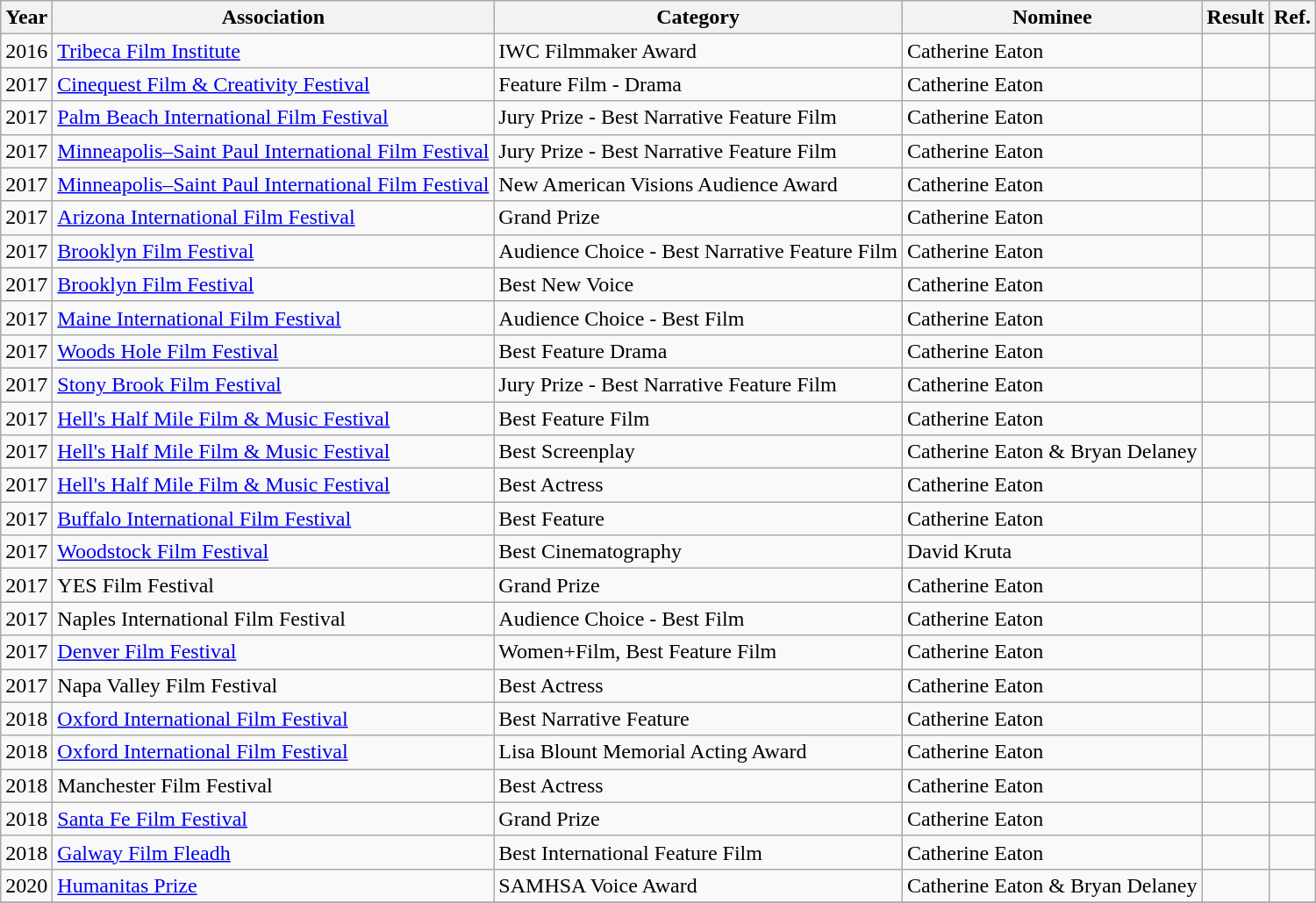<table class="wikitable sortable">
<tr>
<th>Year</th>
<th>Association</th>
<th>Category</th>
<th>Nominee</th>
<th>Result</th>
<th class=unsortable>Ref.</th>
</tr>
<tr>
<td>2016</td>
<td><a href='#'>Tribeca Film Institute</a></td>
<td>IWC Filmmaker Award</td>
<td>Catherine Eaton</td>
<td></td>
<td></td>
</tr>
<tr>
<td>2017</td>
<td><a href='#'>Cinequest Film & Creativity Festival</a></td>
<td>Feature Film - Drama</td>
<td>Catherine Eaton</td>
<td></td>
<td></td>
</tr>
<tr>
<td>2017</td>
<td><a href='#'>Palm Beach International Film Festival</a></td>
<td>Jury Prize - Best Narrative Feature Film</td>
<td>Catherine Eaton</td>
<td></td>
<td></td>
</tr>
<tr>
<td>2017</td>
<td><a href='#'>Minneapolis–Saint Paul International Film Festival</a></td>
<td>Jury Prize - Best Narrative Feature Film</td>
<td>Catherine Eaton</td>
<td></td>
<td></td>
</tr>
<tr>
<td>2017</td>
<td><a href='#'>Minneapolis–Saint Paul International Film Festival</a></td>
<td>New American Visions Audience Award</td>
<td>Catherine Eaton</td>
<td></td>
<td></td>
</tr>
<tr>
<td>2017</td>
<td><a href='#'>Arizona International Film Festival</a></td>
<td>Grand Prize</td>
<td>Catherine Eaton</td>
<td></td>
<td></td>
</tr>
<tr>
<td>2017</td>
<td><a href='#'>Brooklyn Film Festival</a></td>
<td>Audience Choice - Best Narrative Feature Film</td>
<td>Catherine Eaton</td>
<td></td>
<td></td>
</tr>
<tr>
<td>2017</td>
<td><a href='#'>Brooklyn Film Festival</a></td>
<td>Best New Voice</td>
<td>Catherine Eaton</td>
<td></td>
<td></td>
</tr>
<tr>
<td>2017</td>
<td><a href='#'>Maine International Film Festival</a></td>
<td>Audience Choice - Best Film</td>
<td>Catherine Eaton</td>
<td></td>
<td></td>
</tr>
<tr>
<td>2017</td>
<td><a href='#'>Woods Hole Film Festival</a></td>
<td>Best Feature Drama</td>
<td>Catherine Eaton</td>
<td></td>
<td></td>
</tr>
<tr>
<td>2017</td>
<td><a href='#'>Stony Brook Film Festival</a></td>
<td>Jury Prize - Best Narrative Feature Film</td>
<td>Catherine Eaton</td>
<td></td>
<td></td>
</tr>
<tr>
<td>2017</td>
<td><a href='#'>Hell's Half Mile Film & Music Festival</a></td>
<td>Best Feature Film</td>
<td>Catherine Eaton</td>
<td></td>
<td></td>
</tr>
<tr>
<td>2017</td>
<td><a href='#'>Hell's Half Mile Film & Music Festival</a></td>
<td>Best Screenplay</td>
<td>Catherine Eaton & Bryan Delaney</td>
<td></td>
<td></td>
</tr>
<tr>
<td>2017</td>
<td><a href='#'>Hell's Half Mile Film & Music Festival</a></td>
<td>Best Actress</td>
<td>Catherine Eaton</td>
<td></td>
<td></td>
</tr>
<tr>
<td>2017</td>
<td><a href='#'>Buffalo International Film Festival</a></td>
<td>Best Feature</td>
<td>Catherine Eaton</td>
<td></td>
<td></td>
</tr>
<tr>
<td>2017</td>
<td><a href='#'>Woodstock Film Festival</a></td>
<td>Best Cinematography</td>
<td>David Kruta</td>
<td></td>
<td></td>
</tr>
<tr>
<td>2017</td>
<td>YES Film Festival</td>
<td>Grand Prize</td>
<td>Catherine Eaton</td>
<td></td>
<td></td>
</tr>
<tr>
<td>2017</td>
<td>Naples International Film Festival</td>
<td>Audience Choice - Best Film</td>
<td>Catherine Eaton</td>
<td></td>
<td></td>
</tr>
<tr>
<td>2017</td>
<td><a href='#'>Denver Film Festival</a></td>
<td>Women+Film, Best Feature Film</td>
<td>Catherine Eaton</td>
<td></td>
<td></td>
</tr>
<tr>
<td>2017</td>
<td>Napa Valley Film Festival</td>
<td>Best Actress</td>
<td>Catherine Eaton</td>
<td></td>
<td></td>
</tr>
<tr>
<td>2018</td>
<td><a href='#'>Oxford International Film Festival</a></td>
<td>Best Narrative Feature</td>
<td>Catherine Eaton</td>
<td></td>
<td></td>
</tr>
<tr>
<td>2018</td>
<td><a href='#'>Oxford International Film Festival</a></td>
<td>Lisa Blount Memorial Acting Award</td>
<td>Catherine Eaton</td>
<td></td>
<td></td>
</tr>
<tr>
<td>2018</td>
<td>Manchester Film Festival</td>
<td>Best Actress</td>
<td>Catherine Eaton</td>
<td></td>
<td></td>
</tr>
<tr>
<td>2018</td>
<td><a href='#'>Santa Fe Film Festival</a></td>
<td>Grand Prize</td>
<td>Catherine Eaton</td>
<td></td>
<td></td>
</tr>
<tr>
<td>2018</td>
<td><a href='#'>Galway Film Fleadh</a></td>
<td>Best International Feature Film</td>
<td>Catherine Eaton</td>
<td></td>
<td></td>
</tr>
<tr>
<td>2020</td>
<td><a href='#'>Humanitas Prize</a></td>
<td>SAMHSA Voice Award</td>
<td>Catherine Eaton & Bryan Delaney</td>
<td></td>
<td></td>
</tr>
<tr>
</tr>
</table>
